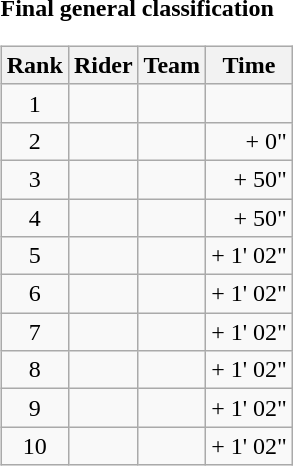<table>
<tr>
<td><strong>Final general classification</strong><br><table class="wikitable">
<tr>
<th scope="col">Rank</th>
<th scope="col">Rider</th>
<th scope="col">Team</th>
<th scope="col">Time</th>
</tr>
<tr>
<td style="text-align:center;">1</td>
<td></td>
<td></td>
<td style="text-align:right;"></td>
</tr>
<tr>
<td style="text-align:center;">2</td>
<td></td>
<td></td>
<td style="text-align:right;">+ 0"</td>
</tr>
<tr>
<td style="text-align:center;">3</td>
<td></td>
<td></td>
<td style="text-align:right;">+ 50"</td>
</tr>
<tr>
<td style="text-align:center;">4</td>
<td></td>
<td></td>
<td style="text-align:right;">+ 50"</td>
</tr>
<tr>
<td style="text-align:center;">5</td>
<td></td>
<td></td>
<td style="text-align:right;">+ 1' 02"</td>
</tr>
<tr>
<td style="text-align:center;">6</td>
<td></td>
<td></td>
<td style="text-align:right;">+ 1' 02"</td>
</tr>
<tr>
<td style="text-align:center;">7</td>
<td></td>
<td></td>
<td style="text-align:right;">+ 1' 02"</td>
</tr>
<tr>
<td style="text-align:center;">8</td>
<td></td>
<td></td>
<td style="text-align:right;">+ 1' 02"</td>
</tr>
<tr>
<td style="text-align:center;">9</td>
<td></td>
<td></td>
<td style="text-align:right;">+ 1' 02"</td>
</tr>
<tr>
<td style="text-align:center;">10</td>
<td></td>
<td></td>
<td style="text-align:right;">+ 1' 02"</td>
</tr>
</table>
</td>
</tr>
</table>
